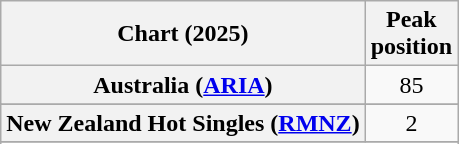<table class="wikitable sortable plainrowheaders" style="text-align:center">
<tr>
<th scope="col">Chart (2025)</th>
<th scope="col">Peak<br>position</th>
</tr>
<tr>
<th scope="row">Australia (<a href='#'>ARIA</a>)</th>
<td>85</td>
</tr>
<tr>
</tr>
<tr>
</tr>
<tr>
<th scope="row">New Zealand Hot Singles (<a href='#'>RMNZ</a>)</th>
<td>2</td>
</tr>
<tr>
</tr>
<tr>
</tr>
</table>
